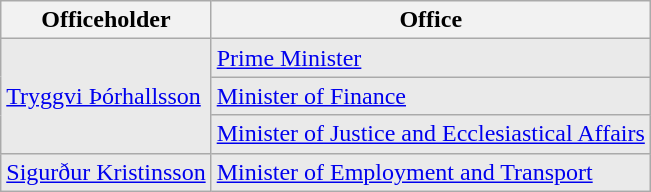<table class="wikitable">
<tr>
<th>Officeholder</th>
<th>Office</th>
</tr>
<tr style="background-color: #EAEAEA;">
<td rowspan=3><a href='#'>Tryggvi Þórhallsson</a></td>
<td><a href='#'>Prime Minister</a></td>
</tr>
<tr style="background-color: #EAEAEA;">
<td><a href='#'>Minister of Finance</a></td>
</tr>
<tr style="background-color: #EAEAEA;">
<td><a href='#'>Minister of Justice and Ecclesiastical Affairs</a></td>
</tr>
<tr style="background-color: #EAEAEA;">
<td><a href='#'>Sigurður Kristinsson</a></td>
<td><a href='#'>Minister of Employment and Transport</a></td>
</tr>
</table>
